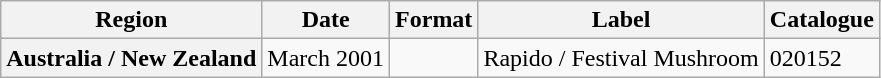<table class="wikitable plainrowheaders">
<tr>
<th scope="col">Region</th>
<th scope="col">Date</th>
<th scope="col">Format</th>
<th scope="col">Label</th>
<th scope="col">Catalogue</th>
</tr>
<tr>
<th scope="row" rowspan="1">Australia / New Zealand</th>
<td>March 2001</td>
<td></td>
<td>Rapido / Festival Mushroom</td>
<td>020152</td>
</tr>
</table>
